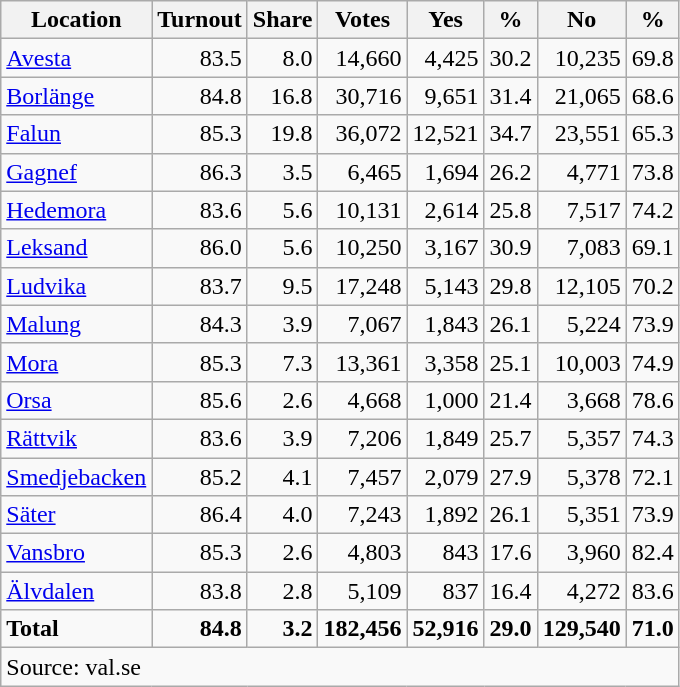<table class="wikitable sortable" style=text-align:right>
<tr>
<th>Location</th>
<th>Turnout</th>
<th>Share</th>
<th>Votes</th>
<th>Yes</th>
<th>%</th>
<th>No</th>
<th>%</th>
</tr>
<tr>
<td align=left><a href='#'>Avesta</a></td>
<td>83.5</td>
<td>8.0</td>
<td>14,660</td>
<td>4,425</td>
<td>30.2</td>
<td>10,235</td>
<td>69.8</td>
</tr>
<tr>
<td align=left><a href='#'>Borlänge</a></td>
<td>84.8</td>
<td>16.8</td>
<td>30,716</td>
<td>9,651</td>
<td>31.4</td>
<td>21,065</td>
<td>68.6</td>
</tr>
<tr>
<td align=left><a href='#'>Falun</a></td>
<td>85.3</td>
<td>19.8</td>
<td>36,072</td>
<td>12,521</td>
<td>34.7</td>
<td>23,551</td>
<td>65.3</td>
</tr>
<tr>
<td align=left><a href='#'>Gagnef</a></td>
<td>86.3</td>
<td>3.5</td>
<td>6,465</td>
<td>1,694</td>
<td>26.2</td>
<td>4,771</td>
<td>73.8</td>
</tr>
<tr>
<td align=left><a href='#'>Hedemora</a></td>
<td>83.6</td>
<td>5.6</td>
<td>10,131</td>
<td>2,614</td>
<td>25.8</td>
<td>7,517</td>
<td>74.2</td>
</tr>
<tr>
<td align=left><a href='#'>Leksand</a></td>
<td>86.0</td>
<td>5.6</td>
<td>10,250</td>
<td>3,167</td>
<td>30.9</td>
<td>7,083</td>
<td>69.1</td>
</tr>
<tr>
<td align=left><a href='#'>Ludvika</a></td>
<td>83.7</td>
<td>9.5</td>
<td>17,248</td>
<td>5,143</td>
<td>29.8</td>
<td>12,105</td>
<td>70.2</td>
</tr>
<tr>
<td align=left><a href='#'>Malung</a></td>
<td>84.3</td>
<td>3.9</td>
<td>7,067</td>
<td>1,843</td>
<td>26.1</td>
<td>5,224</td>
<td>73.9</td>
</tr>
<tr>
<td align=left><a href='#'>Mora</a></td>
<td>85.3</td>
<td>7.3</td>
<td>13,361</td>
<td>3,358</td>
<td>25.1</td>
<td>10,003</td>
<td>74.9</td>
</tr>
<tr>
<td align=left><a href='#'>Orsa</a></td>
<td>85.6</td>
<td>2.6</td>
<td>4,668</td>
<td>1,000</td>
<td>21.4</td>
<td>3,668</td>
<td>78.6</td>
</tr>
<tr>
<td align=left><a href='#'>Rättvik</a></td>
<td>83.6</td>
<td>3.9</td>
<td>7,206</td>
<td>1,849</td>
<td>25.7</td>
<td>5,357</td>
<td>74.3</td>
</tr>
<tr>
<td align=left><a href='#'>Smedjebacken</a></td>
<td>85.2</td>
<td>4.1</td>
<td>7,457</td>
<td>2,079</td>
<td>27.9</td>
<td>5,378</td>
<td>72.1</td>
</tr>
<tr>
<td align=left><a href='#'>Säter</a></td>
<td>86.4</td>
<td>4.0</td>
<td>7,243</td>
<td>1,892</td>
<td>26.1</td>
<td>5,351</td>
<td>73.9</td>
</tr>
<tr>
<td align=left><a href='#'>Vansbro</a></td>
<td>85.3</td>
<td>2.6</td>
<td>4,803</td>
<td>843</td>
<td>17.6</td>
<td>3,960</td>
<td>82.4</td>
</tr>
<tr>
<td align=left><a href='#'>Älvdalen</a></td>
<td>83.8</td>
<td>2.8</td>
<td>5,109</td>
<td>837</td>
<td>16.4</td>
<td>4,272</td>
<td>83.6</td>
</tr>
<tr>
<td align=left><strong>Total</strong></td>
<td><strong>84.8</strong></td>
<td><strong>3.2</strong></td>
<td><strong>182,456</strong></td>
<td><strong>52,916</strong></td>
<td><strong>29.0</strong></td>
<td><strong>129,540</strong></td>
<td><strong>71.0</strong></td>
</tr>
<tr>
<td align=left colspan=8>Source: val.se </td>
</tr>
</table>
